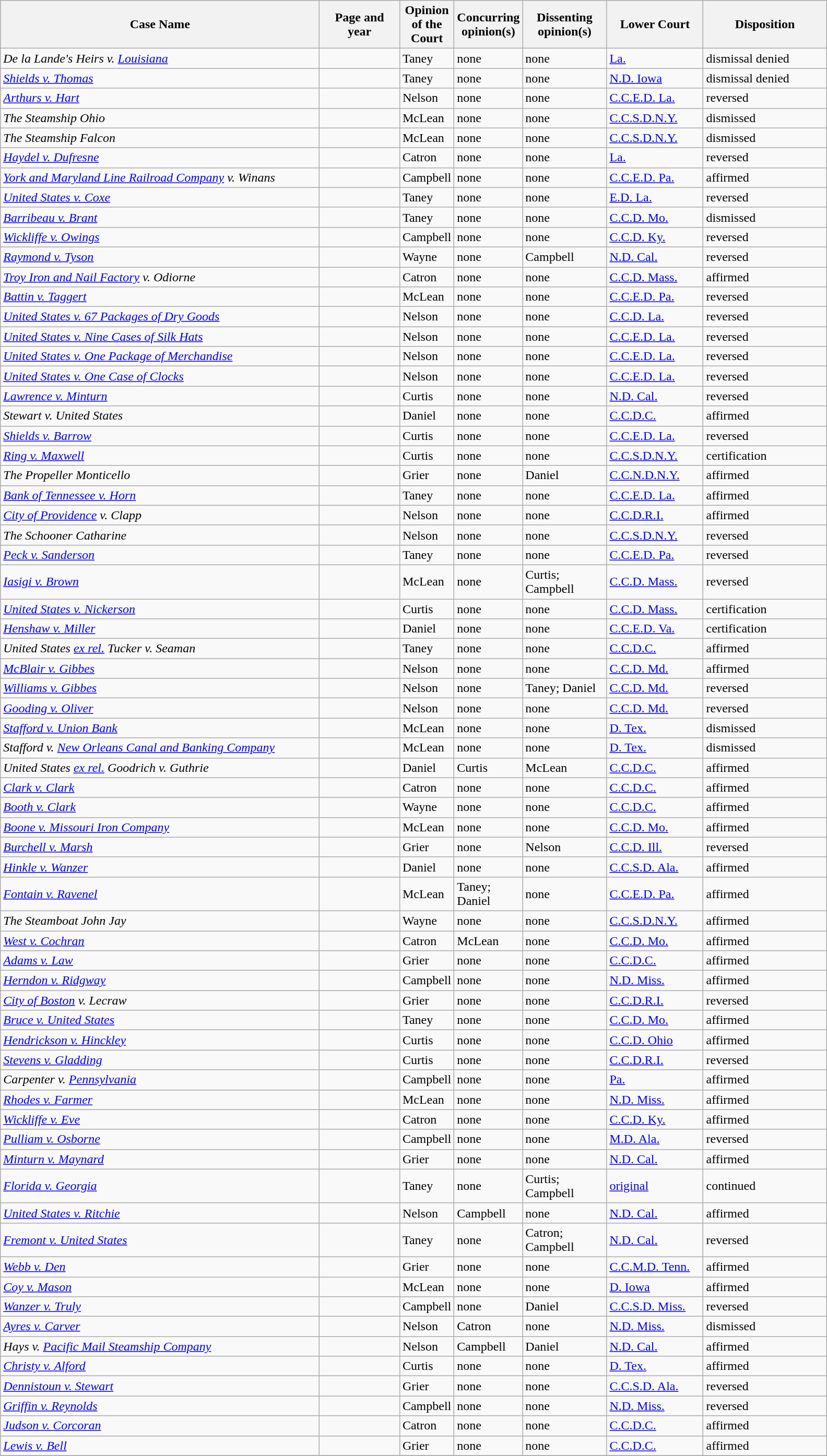<table class="wikitable sortable">
<tr>
<th scope="col" style="width: 400px;">Case Name</th>
<th scope="col" style="width: 95px;">Page and year</th>
<th scope="col" style="width: 10px;">Opinion of the Court</th>
<th scope="col" style="width: 10px;">Concurring opinion(s)</th>
<th scope="col" style="width: 100px;">Dissenting opinion(s)</th>
<th scope="col" style="width: 116px;">Lower Court</th>
<th scope="col" style="width: 150px;">Disposition</th>
</tr>
<tr>
<td><em>De la Lande's Heirs v. <a href='#'>Louisiana</a></em></td>
<td align="right"></td>
<td>Taney</td>
<td>none</td>
<td>none</td>
<td><a href='#'>La.</a></td>
<td>dismissal denied</td>
</tr>
<tr>
<td><em><a href='#'>Shields v. Thomas</a></em></td>
<td align="right"></td>
<td>Taney</td>
<td>none</td>
<td>none</td>
<td><a href='#'>N.D. Iowa</a></td>
<td>dismissal denied</td>
</tr>
<tr>
<td><em><a href='#'>Arthurs v. Hart</a></em></td>
<td align="right"></td>
<td>Nelson</td>
<td>none</td>
<td>none</td>
<td><a href='#'>C.C.E.D. La.</a></td>
<td>reversed</td>
</tr>
<tr>
<td><em>The Steamship Ohio</em></td>
<td align="right"></td>
<td>McLean</td>
<td>none</td>
<td>none</td>
<td><a href='#'>C.C.S.D.N.Y.</a></td>
<td>dismissed</td>
</tr>
<tr>
<td><em>The Steamship Falcon</em></td>
<td align="right"></td>
<td>McLean</td>
<td>none</td>
<td>none</td>
<td><a href='#'>C.C.S.D.N.Y.</a></td>
<td>dismissed</td>
</tr>
<tr>
<td><em><a href='#'>Haydel v. Dufresne</a></em></td>
<td align="right"></td>
<td>Catron</td>
<td>none</td>
<td>none</td>
<td><a href='#'>La.</a></td>
<td>reversed</td>
</tr>
<tr>
<td><em><a href='#'>York and Maryland Line Railroad Company</a> v. Winans</em></td>
<td align="right"></td>
<td>Campbell</td>
<td>none</td>
<td>none</td>
<td><a href='#'>C.C.E.D. Pa.</a></td>
<td>affirmed</td>
</tr>
<tr>
<td><em><a href='#'>United States v. Coxe</a></em></td>
<td align="right"></td>
<td>Taney</td>
<td>none</td>
<td>none</td>
<td><a href='#'>E.D. La.</a></td>
<td>reversed</td>
</tr>
<tr>
<td><em><a href='#'>Barribeau v. Brant</a></em></td>
<td align="right"></td>
<td>Taney</td>
<td>none</td>
<td>none</td>
<td><a href='#'>C.C.D. Mo.</a></td>
<td>dismissed</td>
</tr>
<tr>
<td><em><a href='#'>Wickliffe v. Owings</a></em></td>
<td align="right"></td>
<td>Campbell</td>
<td>none</td>
<td>none</td>
<td><a href='#'>C.C.D. Ky.</a></td>
<td>reversed</td>
</tr>
<tr>
<td><em><a href='#'>Raymond v. Tyson</a></em></td>
<td align="right"></td>
<td>Wayne</td>
<td>none</td>
<td>Campbell</td>
<td><a href='#'>N.D.  Cal.</a></td>
<td>reversed</td>
</tr>
<tr>
<td><em><a href='#'>Troy Iron and Nail Factory</a> v. Odiorne</em></td>
<td align="right"></td>
<td>Catron</td>
<td>none</td>
<td>none</td>
<td><a href='#'>C.C.D. Mass.</a></td>
<td>affirmed</td>
</tr>
<tr>
<td><em><a href='#'>Battin v. Taggert</a></em></td>
<td align="right"></td>
<td>McLean</td>
<td>none</td>
<td>none</td>
<td><a href='#'>C.C.E.D. Pa.</a></td>
<td>reversed</td>
</tr>
<tr>
<td><em><a href='#'>United States v. 67 Packages of Dry Goods</a></em></td>
<td align="right"></td>
<td>Nelson</td>
<td>none</td>
<td>none</td>
<td><a href='#'>C.C.D. La.</a></td>
<td>reversed</td>
</tr>
<tr>
<td><em><a href='#'>United States v. Nine Cases of Silk Hats</a></em></td>
<td align="right"></td>
<td>Nelson</td>
<td>none</td>
<td>none</td>
<td><a href='#'>C.C.E.D. La.</a></td>
<td>reversed</td>
</tr>
<tr>
<td><em><a href='#'>United States v. One Package of Merchandise</a></em></td>
<td align="right"></td>
<td>Nelson</td>
<td>none</td>
<td>none</td>
<td><a href='#'>C.C.E.D. La.</a></td>
<td>reversed</td>
</tr>
<tr>
<td><em><a href='#'>United States v. One Case of Clocks</a></em></td>
<td align="right"></td>
<td>Nelson</td>
<td>none</td>
<td>none</td>
<td><a href='#'>C.C.E.D. La.</a></td>
<td>reversed</td>
</tr>
<tr>
<td><em><a href='#'>Lawrence v. Minturn</a></em></td>
<td align="right"></td>
<td>Curtis</td>
<td>none</td>
<td>none</td>
<td><a href='#'>N.D. Cal.</a></td>
<td>reversed</td>
</tr>
<tr>
<td><em>Stewart v. United States</em></td>
<td align="right"></td>
<td>Daniel</td>
<td>none</td>
<td>none</td>
<td><a href='#'>C.C.D.C.</a></td>
<td>affirmed</td>
</tr>
<tr>
<td><em><a href='#'>Shields v. Barrow</a></em></td>
<td align="right"></td>
<td>Curtis</td>
<td>none</td>
<td>none</td>
<td><a href='#'>C.C.E.D. La.</a></td>
<td>reversed</td>
</tr>
<tr>
<td><em><a href='#'>Ring v. Maxwell</a></em></td>
<td align="right"></td>
<td>Curtis</td>
<td>none</td>
<td>none</td>
<td><a href='#'>C.C.S.D.N.Y.</a></td>
<td>certification</td>
</tr>
<tr>
<td><em>The Propeller Monticello</em></td>
<td align="right"></td>
<td>Grier</td>
<td>none</td>
<td>Daniel</td>
<td><a href='#'>C.C.N.D.N.Y.</a></td>
<td>affirmed</td>
</tr>
<tr>
<td><em><a href='#'>Bank of Tennessee v. Horn</a></em></td>
<td align="right"></td>
<td>Taney</td>
<td>none</td>
<td>none</td>
<td><a href='#'>C.C.E.D. La.</a></td>
<td>affirmed</td>
</tr>
<tr>
<td><em><a href='#'>City of Providence</a> v. Clapp</em></td>
<td align="right"></td>
<td>Nelson</td>
<td>none</td>
<td>none</td>
<td><a href='#'>C.C.D.R.I.</a></td>
<td>affirmed</td>
</tr>
<tr>
<td><em>The Schooner Catharine</em></td>
<td align="right"></td>
<td>Nelson</td>
<td>none</td>
<td>none</td>
<td><a href='#'>C.C.S.D.N.Y.</a></td>
<td>reversed</td>
</tr>
<tr>
<td><em><a href='#'>Peck v. Sanderson</a></em></td>
<td align="right"></td>
<td>Taney</td>
<td>none</td>
<td>none</td>
<td><a href='#'>C.C.E.D. Pa.</a></td>
<td>reversed</td>
</tr>
<tr>
<td><em><a href='#'>Iasigi v. Brown</a></em></td>
<td align="right"></td>
<td>McLean</td>
<td>none</td>
<td>Curtis; Campbell</td>
<td><a href='#'>C.C.D. Mass.</a></td>
<td>reversed</td>
</tr>
<tr>
<td><em><a href='#'>United States v. Nickerson</a></em></td>
<td align="right"></td>
<td>Curtis</td>
<td>none</td>
<td>none</td>
<td><a href='#'>C.C.D. Mass.</a></td>
<td>certification</td>
</tr>
<tr>
<td><em><a href='#'>Henshaw v. Miller</a></em></td>
<td align="right"></td>
<td>Daniel</td>
<td>none</td>
<td>none</td>
<td><a href='#'>C.C.E.D. Va.</a></td>
<td>certification</td>
</tr>
<tr>
<td><em>United States <a href='#'>ex rel.</a> Tucker v. Seaman</em></td>
<td align="right"></td>
<td>Taney</td>
<td>none</td>
<td>none</td>
<td><a href='#'>C.C.D.C.</a></td>
<td>affirmed</td>
</tr>
<tr>
<td><em><a href='#'>McBlair v. Gibbes</a></em></td>
<td align="right"></td>
<td>Nelson</td>
<td>none</td>
<td>none</td>
<td><a href='#'>C.C.D. Md.</a></td>
<td>affirmed</td>
</tr>
<tr>
<td><em><a href='#'>Williams v. Gibbes</a></em></td>
<td align="right"></td>
<td>Nelson</td>
<td>none</td>
<td>Taney; Daniel</td>
<td><a href='#'>C.C.D. Md.</a></td>
<td>reversed</td>
</tr>
<tr>
<td><em><a href='#'>Gooding v. Oliver</a></em></td>
<td align="right"></td>
<td>Nelson</td>
<td>none</td>
<td>none</td>
<td><a href='#'>C.C.D. Md.</a></td>
<td>reversed</td>
</tr>
<tr>
<td><em><a href='#'>Stafford v. Union Bank</a></em></td>
<td align="right"></td>
<td>McLean</td>
<td>none</td>
<td>none</td>
<td><a href='#'>D. Tex.</a></td>
<td>dismissed</td>
</tr>
<tr>
<td><em>Stafford v. <a href='#'>New Orleans Canal and Banking Company</a></em></td>
<td align="right"></td>
<td>McLean</td>
<td>none</td>
<td>none</td>
<td><a href='#'>D. Tex.</a></td>
<td>dismissed</td>
</tr>
<tr>
<td><em>United States <a href='#'>ex rel.</a> Goodrich v. Guthrie</em></td>
<td align="right"></td>
<td>Daniel</td>
<td>Curtis</td>
<td>McLean</td>
<td><a href='#'>C.C.D.C.</a></td>
<td>affirmed</td>
</tr>
<tr>
<td><em><a href='#'>Clark v. Clark</a></em></td>
<td align="right"></td>
<td>Catron</td>
<td>none</td>
<td>none</td>
<td><a href='#'>C.C.D.C.</a></td>
<td>affirmed</td>
</tr>
<tr>
<td><em><a href='#'>Booth v. Clark</a></em></td>
<td align="right"></td>
<td>Wayne</td>
<td>none</td>
<td>none</td>
<td><a href='#'>C.C.D.C.</a></td>
<td>affirmed</td>
</tr>
<tr>
<td><em><a href='#'>Boone v. Missouri Iron Company</a></em></td>
<td align="right"></td>
<td>McLean</td>
<td>none</td>
<td>none</td>
<td><a href='#'>C.C.D. Mo.</a></td>
<td>affirmed</td>
</tr>
<tr>
<td><em><a href='#'>Burchell v. Marsh</a></em></td>
<td align="right"></td>
<td>Grier</td>
<td>none</td>
<td>Nelson</td>
<td><a href='#'>C.C.D. Ill.</a></td>
<td>reversed</td>
</tr>
<tr>
<td><em><a href='#'>Hinkle v. Wanzer</a></em></td>
<td align="right"></td>
<td>Daniel</td>
<td>none</td>
<td>none</td>
<td><a href='#'>C.C.S.D. Ala.</a></td>
<td>affirmed</td>
</tr>
<tr>
<td><em><a href='#'>Fontain v. Ravenel</a></em></td>
<td align="right"></td>
<td>McLean</td>
<td>Taney; Daniel</td>
<td>none</td>
<td><a href='#'>C.C.E.D. Pa.</a></td>
<td>affirmed</td>
</tr>
<tr>
<td><em>The Steamboat John Jay</em></td>
<td align="right"></td>
<td>Wayne</td>
<td>none</td>
<td>none</td>
<td><a href='#'>C.C.S.D.N.Y.</a></td>
<td>affirmed</td>
</tr>
<tr>
<td><em><a href='#'>West v. Cochran</a></em></td>
<td align="right"></td>
<td>Catron</td>
<td>McLean</td>
<td>none</td>
<td><a href='#'>C.C.D. Mo.</a></td>
<td>affirmed</td>
</tr>
<tr>
<td><em><a href='#'>Adams v. Law</a></em></td>
<td align="right"></td>
<td>Grier</td>
<td>none</td>
<td>none</td>
<td><a href='#'>C.C.D.C.</a></td>
<td>affirmed</td>
</tr>
<tr>
<td><em><a href='#'>Herndon v. Ridgway</a></em></td>
<td align="right"></td>
<td>Campbell</td>
<td>none</td>
<td>none</td>
<td><a href='#'>N.D. Miss.</a></td>
<td>affirmed</td>
</tr>
<tr>
<td><em><a href='#'>City of Boston</a> v. Lecraw</em></td>
<td align="right"></td>
<td>Grier</td>
<td>none</td>
<td>none</td>
<td><a href='#'>C.C.D.R.I.</a></td>
<td>reversed</td>
</tr>
<tr>
<td><em><a href='#'>Bruce v. United States</a></em></td>
<td align="right"></td>
<td>Taney</td>
<td>none</td>
<td>none</td>
<td><a href='#'>C.C.D. Mo.</a></td>
<td>affirmed</td>
</tr>
<tr>
<td><em><a href='#'>Hendrickson v. Hinckley</a></em></td>
<td align="right"></td>
<td>Curtis</td>
<td>none</td>
<td>none</td>
<td><a href='#'>C.C.D. Ohio</a></td>
<td>affirmed</td>
</tr>
<tr>
<td><em><a href='#'>Stevens v. Gladding</a></em></td>
<td align="right"></td>
<td>Curtis</td>
<td>none</td>
<td>none</td>
<td><a href='#'>C.C.D.R.I.</a></td>
<td>reversed</td>
</tr>
<tr>
<td><em>Carpenter v. <a href='#'>Pennsylvania</a></em></td>
<td align="right"></td>
<td>Campbell</td>
<td>none</td>
<td>none</td>
<td><a href='#'>Pa.</a></td>
<td>affirmed</td>
</tr>
<tr>
<td><em><a href='#'>Rhodes v. Farmer</a></em></td>
<td align="right"></td>
<td>McLean</td>
<td>none</td>
<td>none</td>
<td><a href='#'>N.D. Miss.</a></td>
<td>affirmed</td>
</tr>
<tr>
<td><em><a href='#'>Wickliffe v. Eve</a></em></td>
<td align="right"></td>
<td>Catron</td>
<td>none</td>
<td>none</td>
<td><a href='#'>C.C.D. Ky.</a></td>
<td>affirmed</td>
</tr>
<tr>
<td><em><a href='#'>Pulliam v. Osborne</a></em></td>
<td align="right"></td>
<td>Campbell</td>
<td>none</td>
<td>none</td>
<td><a href='#'>M.D. Ala.</a></td>
<td>reversed</td>
</tr>
<tr>
<td><em><a href='#'>Minturn v. Maynard</a></em></td>
<td align="right"></td>
<td>Grier</td>
<td>none</td>
<td>none</td>
<td><a href='#'>N.D. Cal.</a></td>
<td>affirmed</td>
</tr>
<tr>
<td><em><a href='#'>Florida v. Georgia</a></em></td>
<td align="right"></td>
<td>Taney</td>
<td>none</td>
<td>Curtis; Campbell</td>
<td><a href='#'>original</a></td>
<td>continued</td>
</tr>
<tr>
<td><em><a href='#'>United States v. Ritchie</a></em></td>
<td align="right"></td>
<td>Nelson</td>
<td>Campbell</td>
<td>none</td>
<td><a href='#'>N.D. Cal.</a></td>
<td>affirmed</td>
</tr>
<tr>
<td><em><a href='#'>Fremont v. United States</a></em></td>
<td align="right"></td>
<td>Taney</td>
<td>none</td>
<td>Catron; Campbell</td>
<td><a href='#'>N.D. Cal.</a></td>
<td>reversed</td>
</tr>
<tr>
<td><em><a href='#'>Webb v. Den</a></em></td>
<td align="right"></td>
<td>Grier</td>
<td>none</td>
<td>none</td>
<td><a href='#'>C.C.M.D. Tenn.</a></td>
<td>affirmed</td>
</tr>
<tr>
<td><em><a href='#'>Coy v. Mason</a></em></td>
<td align="right"></td>
<td>McLean</td>
<td>none</td>
<td>none</td>
<td><a href='#'>D. Iowa</a></td>
<td>affirmed</td>
</tr>
<tr>
<td><em><a href='#'>Wanzer v. Truly</a></em></td>
<td align="right"></td>
<td>Campbell</td>
<td>none</td>
<td>Daniel</td>
<td><a href='#'>C.C.S.D. Miss.</a></td>
<td>reversed</td>
</tr>
<tr>
<td><em><a href='#'>Ayres v. Carver</a></em></td>
<td align="right"></td>
<td>Nelson</td>
<td>Catron</td>
<td>none</td>
<td><a href='#'>N.D. Miss.</a></td>
<td>dismissed</td>
</tr>
<tr>
<td><em>Hays v. <a href='#'>Pacific Mail Steamship Company</a></em></td>
<td align="right"></td>
<td>Nelson</td>
<td>Campbell</td>
<td>Daniel</td>
<td><a href='#'>N.D. Cal.</a></td>
<td>affirmed</td>
</tr>
<tr>
<td><em><a href='#'>Christy v. Alford</a></em></td>
<td align="right"></td>
<td>Curtis</td>
<td>none</td>
<td>none</td>
<td><a href='#'>D. Tex.</a></td>
<td>affirmed</td>
</tr>
<tr>
<td><em><a href='#'>Dennistoun v. Stewart</a></em></td>
<td align="right"></td>
<td>Grier</td>
<td>none</td>
<td>none</td>
<td><a href='#'>C.C.S.D. Ala.</a></td>
<td>reversed</td>
</tr>
<tr>
<td><em><a href='#'>Griffin v. Reynolds</a></em></td>
<td align="right"></td>
<td>Campbell</td>
<td>none</td>
<td>none</td>
<td><a href='#'>N.D. Miss.</a></td>
<td>reversed</td>
</tr>
<tr>
<td><em><a href='#'>Judson v. Corcoran</a></em></td>
<td align="right"></td>
<td>Catron</td>
<td>none</td>
<td>none</td>
<td><a href='#'>C.C.D.C.</a></td>
<td>affirmed</td>
</tr>
<tr>
<td><em><a href='#'>Lewis v. Bell</a></em></td>
<td align="right"></td>
<td>Grier</td>
<td>none</td>
<td>none</td>
<td><a href='#'>C.C.D.C.</a></td>
<td>affirmed</td>
</tr>
<tr>
</tr>
</table>
